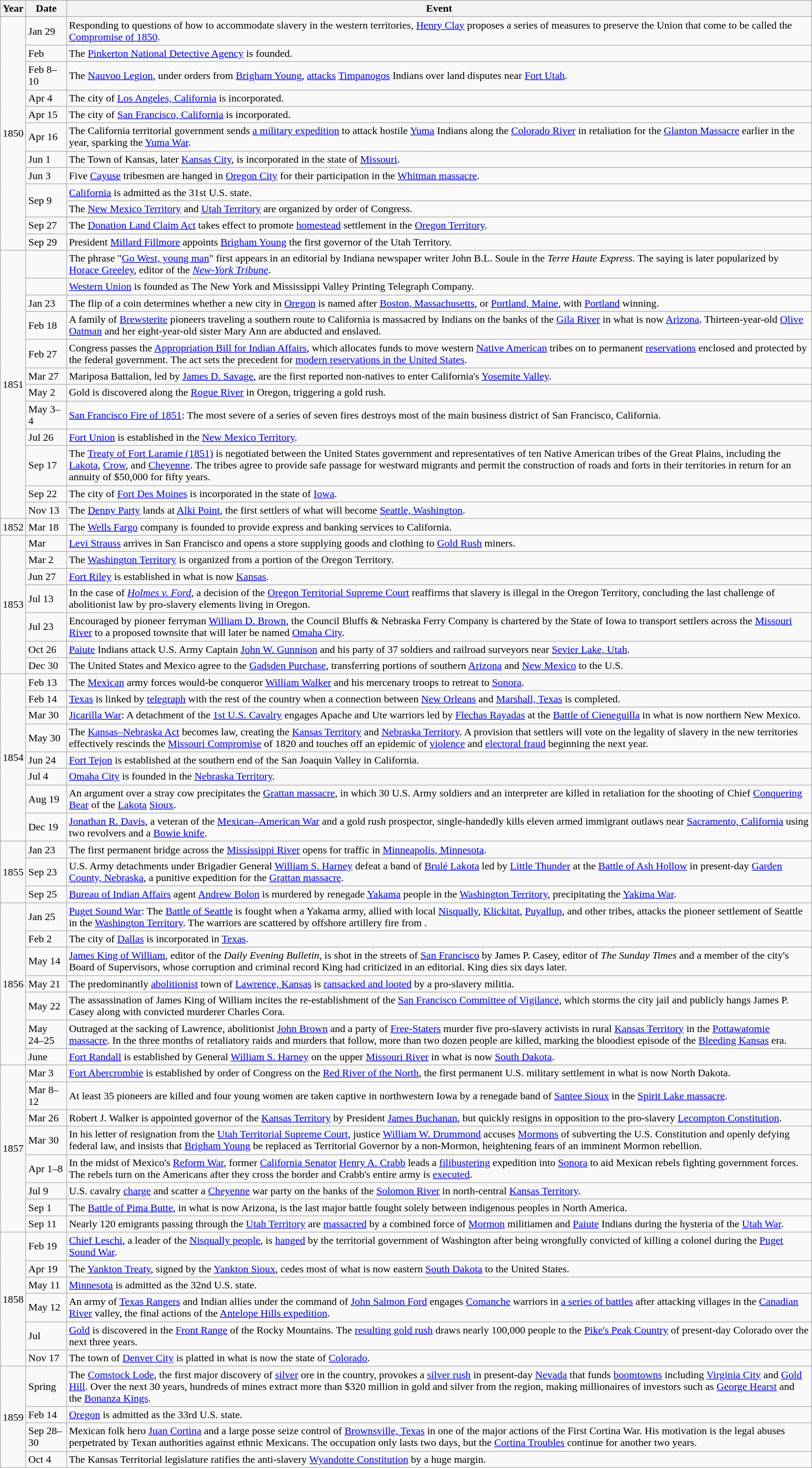<table class=wikitable>
<tr>
<th>Year</th>
<th width=55>Date</th>
<th>Event</th>
</tr>
<tr>
<td rowspan=12>1850</td>
<td>Jan 29</td>
<td>Responding to questions of how to accommodate slavery in the western territories, <a href='#'>Henry Clay</a> proposes a series of measures to preserve the Union that come to be called the <a href='#'>Compromise of 1850</a>.</td>
</tr>
<tr>
<td>Feb</td>
<td>The <a href='#'>Pinkerton National Detective Agency</a> is founded.</td>
</tr>
<tr>
<td>Feb 8–10</td>
<td>The <a href='#'>Nauvoo Legion</a>, under orders from <a href='#'>Brigham Young</a>, <a href='#'>attacks</a> <a href='#'>Timpanogos</a> Indians over land disputes near <a href='#'>Fort Utah</a>.</td>
</tr>
<tr>
<td>Apr 4</td>
<td>The city of <a href='#'>Los Angeles, California</a> is incorporated.</td>
</tr>
<tr>
<td>Apr 15</td>
<td>The city of <a href='#'>San Francisco, California</a> is incorporated.</td>
</tr>
<tr>
<td>Apr 16</td>
<td>The California territorial government sends <a href='#'>a military expedition</a> to attack hostile <a href='#'>Yuma</a> Indians along the <a href='#'>Colorado River</a> in retaliation for the <a href='#'>Glanton Massacre</a> earlier in the year, sparking the <a href='#'>Yuma War</a>.</td>
</tr>
<tr>
<td>Jun 1</td>
<td>The Town of Kansas, later <a href='#'>Kansas City</a>, is incorporated in the state of <a href='#'>Missouri</a>.</td>
</tr>
<tr>
<td>Jun 3</td>
<td>Five <a href='#'>Cayuse</a> tribesmen are hanged in <a href='#'>Oregon City</a> for their participation in the <a href='#'>Whitman massacre</a>.</td>
</tr>
<tr>
<td rowspan=2>Sep 9</td>
<td><a href='#'>California</a> is admitted as the 31st U.S. state.</td>
</tr>
<tr>
<td>The <a href='#'>New Mexico Territory</a> and <a href='#'>Utah Territory</a> are organized by order of Congress.</td>
</tr>
<tr>
<td>Sep 27</td>
<td>The <a href='#'>Donation Land Claim Act</a> takes effect to promote <a href='#'>homestead</a> settlement in the <a href='#'>Oregon Territory</a>.</td>
</tr>
<tr>
<td>Sep 29</td>
<td>President <a href='#'>Millard Fillmore</a> appoints <a href='#'>Brigham Young</a> the first governor of the Utah Territory.</td>
</tr>
<tr>
<td rowspan=12>1851</td>
<td></td>
<td>The phrase "<a href='#'>Go West, young man</a>" first appears in an editorial by Indiana newspaper writer John B.L. Soule in the <em>Terre Haute Express</em>. The saying is later popularized by <a href='#'>Horace Greeley</a>, editor of the <em><a href='#'>New-York Tribune</a></em>.</td>
</tr>
<tr>
<td></td>
<td><a href='#'>Western Union</a> is founded as The New York and Mississippi Valley Printing Telegraph Company.</td>
</tr>
<tr>
<td>Jan 23</td>
<td>The flip of a coin determines whether a new city in <a href='#'>Oregon</a> is named after <a href='#'>Boston, Massachusetts</a>, or <a href='#'>Portland, Maine</a>, with <a href='#'>Portland</a> winning.</td>
</tr>
<tr>
<td>Feb 18</td>
<td>A family of <a href='#'>Brewsterite</a> pioneers traveling a southern route to California is massacred by Indians on the banks of the <a href='#'>Gila River</a> in what is now <a href='#'>Arizona</a>. Thirteen-year-old <a href='#'>Olive Oatman</a> and her eight-year-old sister Mary Ann are abducted and enslaved.</td>
</tr>
<tr>
<td>Feb 27</td>
<td>Congress passes the <a href='#'>Appropriation Bill for Indian Affairs</a>, which allocates funds to move western <a href='#'>Native American</a> tribes on to permanent <a href='#'>reservations</a> enclosed and protected by the federal government. The act sets the precedent for <a href='#'>modern reservations in the United States</a>.</td>
</tr>
<tr>
<td>Mar 27</td>
<td>Mariposa Battalion, led by <a href='#'>James D. Savage</a>, are the first reported non-natives to enter California's <a href='#'>Yosemite Valley</a>.</td>
</tr>
<tr>
<td>May 2</td>
<td>Gold is discovered along the <a href='#'>Rogue River</a> in Oregon, triggering a gold rush.</td>
</tr>
<tr>
<td>May 3–4</td>
<td><a href='#'>San Francisco Fire of 1851</a>: The most severe of a series of seven fires destroys most of the main business district of San Francisco, California.</td>
</tr>
<tr>
<td>Jul 26</td>
<td><a href='#'>Fort Union</a> is established in the <a href='#'>New Mexico Territory</a>.</td>
</tr>
<tr>
<td>Sep 17</td>
<td>The <a href='#'>Treaty of Fort Laramie (1851)</a> is negotiated between the United States government and representatives of ten Native American tribes of the Great Plains, including the <a href='#'>Lakota</a>, <a href='#'>Crow</a>, and <a href='#'>Cheyenne</a>. The tribes agree to provide safe passage for westward migrants and permit the construction of roads and forts in their territories in return for an annuity of $50,000 for fifty years.</td>
</tr>
<tr>
<td>Sep 22</td>
<td>The city of <a href='#'>Fort Des Moines</a> is incorporated in the state of <a href='#'>Iowa</a>.</td>
</tr>
<tr>
<td>Nov 13</td>
<td>The <a href='#'>Denny Party</a> lands at <a href='#'>Alki Point</a>, the first settlers of what will become <a href='#'>Seattle, Washington</a>.</td>
</tr>
<tr>
<td rowspan=1>1852</td>
<td>Mar 18</td>
<td>The <a href='#'>Wells Fargo</a> company is founded to provide express and banking services to California.</td>
</tr>
<tr>
<td rowspan=7>1853</td>
<td>Mar</td>
<td><a href='#'>Levi Strauss</a> arrives in San Francisco and opens a store supplying goods and clothing to <a href='#'>Gold Rush</a> miners.</td>
</tr>
<tr>
<td>Mar 2</td>
<td>The <a href='#'>Washington Territory</a> is organized from a portion of the Oregon Territory.</td>
</tr>
<tr>
<td>Jun 27</td>
<td><a href='#'>Fort Riley</a> is established in what is now <a href='#'>Kansas</a>.</td>
</tr>
<tr>
<td>Jul 13</td>
<td>In the case of <em><a href='#'>Holmes v. Ford</a></em>, a decision of the <a href='#'>Oregon Territorial Supreme Court</a> reaffirms that slavery is illegal in the Oregon Territory, concluding the last challenge of abolitionist law by pro-slavery elements living in Oregon.</td>
</tr>
<tr>
<td>Jul 23</td>
<td>Encouraged by pioneer ferryman <a href='#'>William D. Brown</a>, the Council Bluffs & Nebraska Ferry Company is chartered by the State of Iowa to transport settlers across the <a href='#'>Missouri River</a> to a proposed townsite that will later be named <a href='#'>Omaha City</a>.</td>
</tr>
<tr>
<td>Oct 26</td>
<td><a href='#'>Paiute</a> Indians attack U.S. Army Captain <a href='#'>John W. Gunnison</a> and his party of 37 soldiers and railroad surveyors near <a href='#'>Sevier Lake, Utah</a>.</td>
</tr>
<tr>
<td>Dec 30</td>
<td>The United States and Mexico agree to the <a href='#'>Gadsden Purchase</a>, transferring portions of southern <a href='#'>Arizona</a> and <a href='#'>New Mexico</a> to the U.S.</td>
</tr>
<tr>
<td rowspan=8>1854</td>
<td>Feb 13</td>
<td>The <a href='#'>Mexican</a> army forces would-be conqueror <a href='#'>William Walker</a> and his mercenary troops to retreat to <a href='#'>Sonora</a>.</td>
</tr>
<tr>
<td>Feb 14</td>
<td><a href='#'>Texas</a> is linked by <a href='#'>telegraph</a> with the rest of the country when a connection between <a href='#'>New Orleans</a> and <a href='#'>Marshall, Texas</a> is completed.</td>
</tr>
<tr>
<td>Mar 30</td>
<td><a href='#'>Jicarilla War</a>: A detachment of the <a href='#'>1st U.S. Cavalry</a> engages Apache and Ute warriors led by <a href='#'>Flechas Rayadas</a> at the <a href='#'>Battle of Cieneguilla</a> in what is now northern New Mexico.</td>
</tr>
<tr>
<td>May 30</td>
<td>The <a href='#'>Kansas–Nebraska Act</a> becomes law, creating the <a href='#'>Kansas Territory</a> and <a href='#'>Nebraska Territory</a>. A provision that settlers will vote on the legality of slavery in the new territories effectively rescinds the <a href='#'>Missouri Compromise</a> of 1820 and touches off an epidemic of <a href='#'>violence</a> and <a href='#'>electoral fraud</a> beginning the next year.</td>
</tr>
<tr>
<td>Jun 24</td>
<td><a href='#'>Fort Tejon</a> is established at the southern end of the San Joaquin Valley in California.</td>
</tr>
<tr>
<td>Jul 4</td>
<td><a href='#'>Omaha City</a> is founded in the <a href='#'>Nebraska Territory</a>.</td>
</tr>
<tr>
<td>Aug 19</td>
<td>An argument over a stray cow precipitates the <a href='#'>Grattan massacre</a>, in which 30 U.S. Army soldiers and an interpreter are killed in retaliation for the shooting of Chief <a href='#'>Conquering Bear</a> of the <a href='#'>Lakota</a> <a href='#'>Sioux</a>.</td>
</tr>
<tr>
<td>Dec 19</td>
<td><a href='#'>Jonathan R. Davis</a>, a veteran of the <a href='#'>Mexican–American War</a> and a gold rush prospector, single-handedly kills eleven armed immigrant outlaws near <a href='#'>Sacramento, California</a> using two revolvers and a <a href='#'>Bowie knife</a>.</td>
</tr>
<tr>
<td rowspan=3>1855</td>
<td>Jan 23</td>
<td>The first permanent bridge across the <a href='#'>Mississippi River</a> opens for traffic in <a href='#'>Minneapolis, Minnesota</a>.</td>
</tr>
<tr>
<td>Sep 23</td>
<td>U.S. Army detachments under Brigadier General <a href='#'>William S. Harney</a> defeat a band of <a href='#'>Brulé Lakota</a> led by <a href='#'>Little Thunder</a> at the <a href='#'>Battle of Ash Hollow</a> in present-day <a href='#'>Garden County, Nebraska</a>, a punitive expedition for the <a href='#'>Grattan massacre</a>.</td>
</tr>
<tr>
<td>Sep 25</td>
<td><a href='#'>Bureau of Indian Affairs</a> agent <a href='#'>Andrew Bolon</a> is murdered by renegade <a href='#'>Yakama</a> people in the <a href='#'>Washington Territory</a>, precipitating the <a href='#'>Yakima War</a>.</td>
</tr>
<tr>
<td rowspan=7>1856</td>
<td>Jan 25</td>
<td><a href='#'>Puget Sound War</a>: The <a href='#'>Battle of Seattle</a> is fought when a Yakama army, allied with local <a href='#'>Nisqually</a>, <a href='#'>Klickitat</a>, <a href='#'>Puyallup</a>, and other tribes, attacks the pioneer settlement of Seattle in the <a href='#'>Washington Territory</a>. The warriors are scattered by offshore artillery fire from .</td>
</tr>
<tr>
<td>Feb 2</td>
<td>The city of <a href='#'>Dallas</a> is incorporated in <a href='#'>Texas</a>.</td>
</tr>
<tr>
<td>May 14</td>
<td><a href='#'>James King of William</a>, editor of the <em>Daily Evening Bulletin</em>, is shot in the streets of <a href='#'>San Francisco</a> by James P. Casey, editor of <em>The Sunday Times</em> and a member of the city's Board of Supervisors, whose corruption and criminal record King had criticized in an editorial. King dies six days later.</td>
</tr>
<tr>
<td>May 21</td>
<td>The predominantly <a href='#'>abolitionist</a> town of <a href='#'>Lawrence, Kansas</a> is <a href='#'>ransacked and looted</a> by a pro-slavery militia.</td>
</tr>
<tr>
<td>May 22</td>
<td>The assassination of James King of William incites the re-establishment of the <a href='#'>San Francisco Committee of Vigilance</a>, which storms the city jail and publicly hangs James P. Casey along with convicted murderer Charles Cora.</td>
</tr>
<tr>
<td>May 24–25</td>
<td>Outraged at the sacking of Lawrence, abolitionist <a href='#'>John Brown</a> and a party of <a href='#'>Free-Staters</a> murder five pro-slavery activists in rural <a href='#'>Kansas Territory</a> in the <a href='#'>Pottawatomie massacre</a>. In the three months of retaliatory raids and murders that follow, more than two dozen people are killed, marking the bloodiest episode of the <a href='#'>Bleeding Kansas</a> era.</td>
</tr>
<tr>
<td>June</td>
<td><a href='#'>Fort Randall</a> is established by General <a href='#'>William S. Harney</a> on the upper <a href='#'>Missouri River</a> in what is now <a href='#'>South Dakota</a>.</td>
</tr>
<tr>
<td rowspan=8>1857</td>
<td>Mar 3</td>
<td><a href='#'>Fort Abercrombie</a> is established by order of Congress on the <a href='#'>Red River of the North</a>, the first permanent U.S. military settlement in what is now North Dakota.</td>
</tr>
<tr>
<td>Mar 8–12</td>
<td>At least 35 pioneers are killed and four young women are taken captive in northwestern Iowa by a renegade band of <a href='#'>Santee Sioux</a> in the <a href='#'>Spirit Lake massacre</a>.</td>
</tr>
<tr>
<td>Mar 26</td>
<td>Robert J. Walker is appointed governor of the <a href='#'>Kansas Territory</a> by President <a href='#'>James Buchanan</a>, but quickly resigns in opposition to the pro-slavery <a href='#'>Lecompton Constitution</a>.</td>
</tr>
<tr>
<td>Mar 30</td>
<td>In his letter of resignation from the <a href='#'>Utah Territorial Supreme Court</a>, justice <a href='#'>William W. Drummond</a> accuses <a href='#'>Mormons</a> of subverting the U.S. Constitution and openly defying federal law, and insists that <a href='#'>Brigham Young</a> be replaced as Territorial Governor by a non-Mormon, heightening fears of an imminent Mormon rebellion.</td>
</tr>
<tr>
<td>Apr 1–8</td>
<td>In the midst of Mexico's <a href='#'>Reform War</a>, former <a href='#'>California Senator</a> <a href='#'>Henry A. Crabb</a> leads a <a href='#'>filibustering</a> expedition into <a href='#'>Sonora</a> to aid Mexican rebels fighting government forces. The rebels turn on the Americans after they cross the border and Crabb's entire army is <a href='#'>executed</a>.</td>
</tr>
<tr>
<td>Jul 9</td>
<td>U.S. cavalry <a href='#'>charge</a> and scatter a <a href='#'>Cheyenne</a> war party on the banks of the <a href='#'>Solomon River</a> in north-central <a href='#'>Kansas Territory</a>.</td>
</tr>
<tr>
<td>Sep 1</td>
<td>The <a href='#'>Battle of Pima Butte</a>, in what is now Arizona, is the last major battle fought solely between indigenous peoples in North America.</td>
</tr>
<tr>
<td>Sep 11</td>
<td>Nearly 120 emigrants passing through the <a href='#'>Utah Territory</a> are <a href='#'>massacred</a> by a combined force of <a href='#'>Mormon</a> militiamen and <a href='#'>Paiute</a> Indians during the hysteria of the <a href='#'>Utah War</a>.</td>
</tr>
<tr>
<td rowspan=6>1858</td>
<td>Feb 19</td>
<td><a href='#'>Chief Leschi</a>, a leader of the <a href='#'>Nisqually people</a>, is <a href='#'>hanged</a> by the territorial government of Washington after being wrongfully convicted of killing a colonel during the <a href='#'>Puget Sound War</a>.</td>
</tr>
<tr>
<td>Apr 19</td>
<td>The <a href='#'>Yankton Treaty</a>, signed by the <a href='#'>Yankton Sioux</a>, cedes most of what is now eastern <a href='#'>South Dakota</a> to the United States.</td>
</tr>
<tr>
<td>May 11</td>
<td><a href='#'>Minnesota</a> is admitted as the 32nd U.S. state.</td>
</tr>
<tr>
<td>May 12</td>
<td>An army of <a href='#'>Texas Rangers</a> and Indian allies under the command of <a href='#'>John Salmon Ford</a> engages <a href='#'>Comanche</a> warriors in <a href='#'>a series of battles</a> after attacking villages in the <a href='#'>Canadian River</a> valley, the final actions of the <a href='#'>Antelope Hills expedition</a>.</td>
</tr>
<tr>
<td>Jul</td>
<td><a href='#'>Gold</a> is discovered in the <a href='#'>Front Range</a> of the Rocky Mountains. The <a href='#'>resulting gold rush</a> draws nearly 100,000 people to the <a href='#'>Pike's Peak Country</a> of present-day Colorado over the next three years.</td>
</tr>
<tr>
<td>Nov 17</td>
<td>The town of <a href='#'>Denver City</a> is platted in what is now the state of <a href='#'>Colorado</a>.</td>
</tr>
<tr>
<td rowspan=4>1859</td>
<td>Spring</td>
<td>The <a href='#'>Comstock Lode</a>, the first major discovery of <a href='#'>silver</a> ore in the country, provokes a <a href='#'>silver rush</a> in present-day <a href='#'>Nevada</a> that funds <a href='#'>boomtowns</a> including <a href='#'>Virginia City</a> and <a href='#'>Gold Hill</a>. Over the next 30 years, hundreds of mines extract more than $320 million in gold and silver from the region, making millionaires of investors such as <a href='#'>George Hearst</a> and the <a href='#'>Bonanza Kings</a>.</td>
</tr>
<tr>
<td>Feb 14</td>
<td><a href='#'>Oregon</a> is admitted as the 33rd U.S. state.</td>
</tr>
<tr>
<td>Sep 28–30</td>
<td>Mexican folk hero <a href='#'>Juan Cortina</a> and a large posse seize control of <a href='#'>Brownsville, Texas</a> in one of the major actions of the First Cortina War. His motivation is the legal abuses perpetrated by Texan authorities against ethnic Mexicans. The occupation only lasts two days, but the <a href='#'>Cortina Troubles</a> continue for another two years.</td>
</tr>
<tr>
<td>Oct 4</td>
<td>The Kansas Territorial legislature ratifies the anti-slavery <a href='#'>Wyandotte Constitution</a> by a huge margin.</td>
</tr>
</table>
